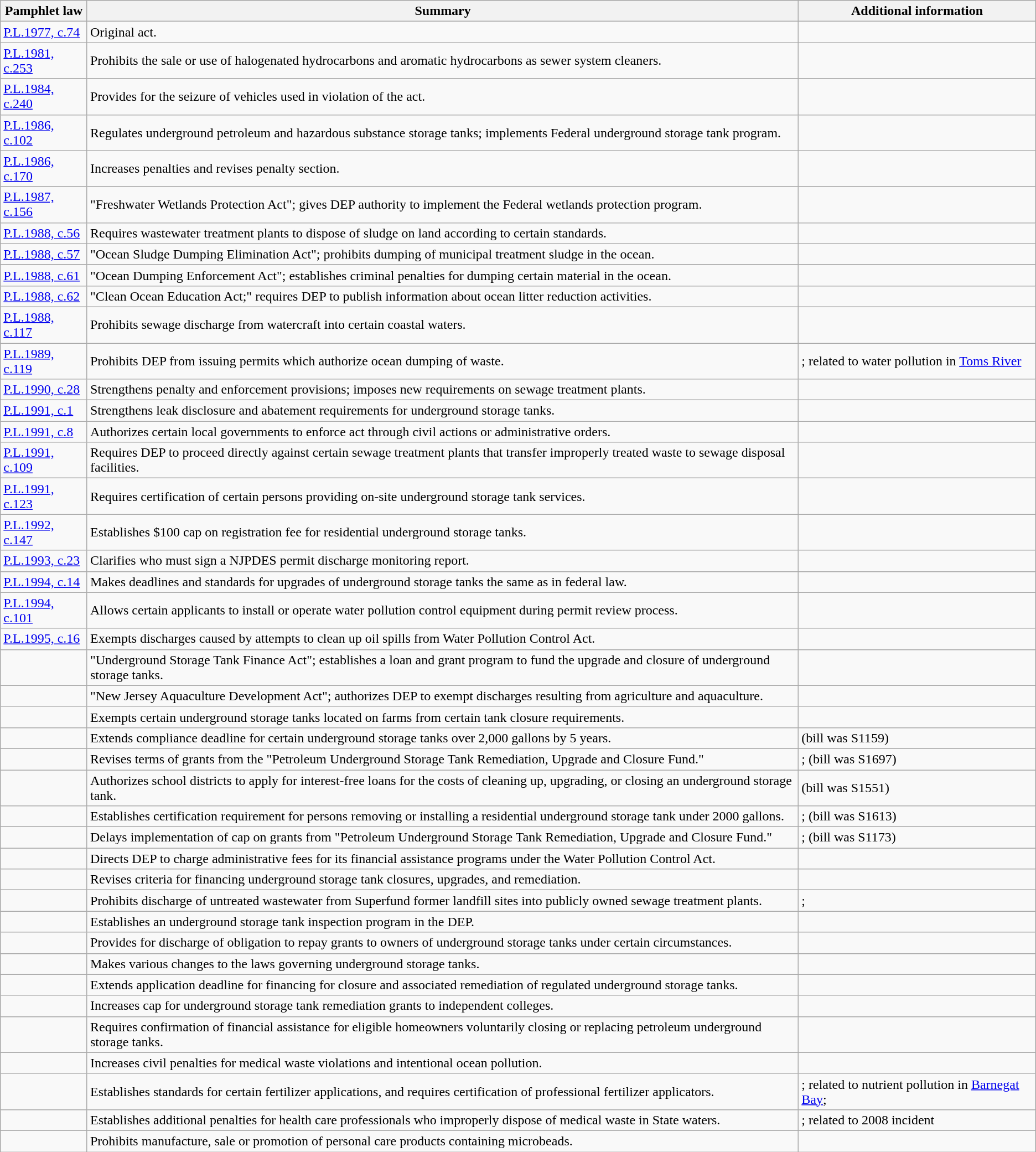<table class="wikitable mw-collapsible mw-collapsed">
<tr>
<th>Pamphlet law</th>
<th>Summary</th>
<th>Additional information</th>
</tr>
<tr>
<td><a href='#'>P.L.1977, c.74</a></td>
<td>Original act.</td>
<td></td>
</tr>
<tr>
<td><a href='#'>P.L.1981, c.253</a></td>
<td>Prohibits the sale or use of halogenated hydrocarbons and aromatic hydrocarbons as sewer system cleaners.</td>
<td></td>
</tr>
<tr>
<td><a href='#'>P.L.1984, c.240</a></td>
<td>Provides for the seizure of vehicles used in violation of the act.</td>
<td></td>
</tr>
<tr>
<td><a href='#'>P.L.1986, c.102</a></td>
<td>Regulates underground petroleum and hazardous substance storage tanks; implements Federal underground storage tank program.</td>
<td></td>
</tr>
<tr>
<td><a href='#'>P.L.1986, c.170</a></td>
<td>Increases penalties and revises penalty section.</td>
<td></td>
</tr>
<tr>
<td><a href='#'>P.L.1987, c.156</a></td>
<td>"Freshwater Wetlands Protection Act"; gives DEP authority to implement the Federal wetlands protection program.</td>
<td></td>
</tr>
<tr>
<td><a href='#'>P.L.1988, c.56</a></td>
<td>Requires wastewater treatment plants to dispose of sludge on land according to certain standards.</td>
<td></td>
</tr>
<tr>
<td><a href='#'>P.L.1988, c.57</a></td>
<td>"Ocean Sludge Dumping Elimination Act"; prohibits dumping of municipal treatment sludge in the ocean.</td>
<td></td>
</tr>
<tr>
<td><a href='#'>P.L.1988, c.61</a></td>
<td>"Ocean Dumping Enforcement Act"; establishes criminal penalties for dumping certain material in the ocean.</td>
<td></td>
</tr>
<tr>
<td><a href='#'>P.L.1988, c.62</a></td>
<td>"Clean Ocean Education Act;" requires DEP to publish information about ocean litter reduction activities.</td>
<td></td>
</tr>
<tr>
<td><a href='#'>P.L.1988, c.117</a></td>
<td>Prohibits sewage discharge from watercraft into certain coastal waters.</td>
<td></td>
</tr>
<tr>
<td><a href='#'>P.L.1989, c.119</a></td>
<td>Prohibits DEP from issuing permits which authorize ocean dumping of waste.</td>
<td>; related to water pollution in <a href='#'>Toms River</a></td>
</tr>
<tr>
<td><a href='#'>P.L.1990, c.28</a></td>
<td>Strengthens penalty and enforcement provisions; imposes new requirements on sewage treatment plants.</td>
<td></td>
</tr>
<tr>
<td><a href='#'>P.L.1991, c.1</a></td>
<td>Strengthens leak disclosure and abatement requirements for underground storage tanks.</td>
<td></td>
</tr>
<tr>
<td><a href='#'>P.L.1991, c.8</a></td>
<td>Authorizes certain local governments to enforce act through civil actions or administrative orders.</td>
<td></td>
</tr>
<tr>
<td><a href='#'>P.L.1991, c.109</a></td>
<td>Requires DEP to proceed directly against certain sewage treatment plants that transfer improperly treated waste to sewage disposal facilities.</td>
<td></td>
</tr>
<tr>
<td><a href='#'>P.L.1991, c.123</a></td>
<td>Requires certification of certain persons providing on-site underground storage tank services.</td>
<td></td>
</tr>
<tr>
<td><a href='#'>P.L.1992, c.147</a></td>
<td>Establishes $100 cap on registration fee for residential underground storage tanks.</td>
<td></td>
</tr>
<tr>
<td><a href='#'>P.L.1993, c.23</a></td>
<td>Clarifies who must sign a NJPDES permit discharge monitoring report.</td>
<td></td>
</tr>
<tr>
<td><a href='#'>P.L.1994, c.14</a></td>
<td>Makes deadlines and standards for upgrades of underground storage tanks the same as in federal law.</td>
<td></td>
</tr>
<tr>
<td><a href='#'>P.L.1994, c.101</a></td>
<td>Allows certain applicants to install or operate water pollution control equipment during permit review process.</td>
<td></td>
</tr>
<tr>
<td><a href='#'>P.L.1995, c.16</a></td>
<td>Exempts discharges caused by attempts to clean up oil spills from Water Pollution Control Act.</td>
<td></td>
</tr>
<tr>
<td></td>
<td>"Underground Storage Tank Finance Act"; establishes a loan and grant program to fund the upgrade and closure of underground storage tanks.</td>
<td></td>
</tr>
<tr>
<td></td>
<td>"New Jersey Aquaculture Development Act"; authorizes DEP to exempt discharges resulting from agriculture and aquaculture.</td>
<td></td>
</tr>
<tr>
<td></td>
<td>Exempts certain underground storage tanks located on farms from certain tank closure requirements.</td>
<td></td>
</tr>
<tr>
<td></td>
<td>Extends compliance deadline for certain underground storage tanks over 2,000 gallons by 5 years.</td>
<td> (bill was S1159)</td>
</tr>
<tr>
<td></td>
<td>Revises terms of grants from the "Petroleum Underground Storage Tank Remediation, Upgrade and Closure Fund."</td>
<td>;  (bill was S1697)</td>
</tr>
<tr>
<td></td>
<td>Authorizes school districts to apply for interest-free loans for the costs of cleaning up, upgrading, or closing an underground storage tank.</td>
<td> (bill was S1551)</td>
</tr>
<tr>
<td></td>
<td>Establishes certification requirement for persons removing or installing a residential underground storage tank under 2000 gallons.</td>
<td>;  (bill was S1613)</td>
</tr>
<tr>
<td></td>
<td>Delays implementation of cap on grants from "Petroleum Underground Storage Tank Remediation, Upgrade and Closure Fund."</td>
<td>;  (bill was S1173)</td>
</tr>
<tr>
<td></td>
<td>Directs DEP to charge administrative fees for its financial assistance programs under the Water Pollution Control Act.</td>
<td></td>
</tr>
<tr>
<td></td>
<td>Revises criteria for financing underground storage tank closures, upgrades, and remediation.</td>
<td></td>
</tr>
<tr>
<td></td>
<td>Prohibits discharge of untreated wastewater from Superfund former landfill sites into publicly owned sewage treatment plants.</td>
<td>; </td>
</tr>
<tr>
<td></td>
<td>Establishes an underground storage tank inspection program in the DEP.</td>
<td></td>
</tr>
<tr>
<td></td>
<td>Provides for discharge of obligation to repay grants to owners of underground storage tanks under certain circumstances.</td>
<td></td>
</tr>
<tr>
<td></td>
<td>Makes various changes to the laws governing underground storage tanks.</td>
<td></td>
</tr>
<tr>
<td></td>
<td>Extends application deadline for financing for closure and associated remediation of regulated underground storage tanks.</td>
<td></td>
</tr>
<tr>
<td></td>
<td>Increases cap for underground storage tank remediation grants to independent colleges.</td>
<td></td>
</tr>
<tr>
<td></td>
<td>Requires confirmation of financial assistance for eligible homeowners voluntarily closing or replacing petroleum underground storage tanks.</td>
<td></td>
</tr>
<tr>
<td></td>
<td>Increases civil penalties for medical waste violations and intentional ocean pollution.</td>
<td></td>
</tr>
<tr>
<td></td>
<td>Establishes standards for certain fertilizer applications, and requires certification of professional fertilizer applicators.</td>
<td>; related to nutrient pollution in <a href='#'>Barnegat Bay</a>;</td>
</tr>
<tr>
<td></td>
<td>Establishes additional penalties for health care professionals who improperly dispose of medical waste in State waters.</td>
<td>; related to 2008 incident</td>
</tr>
<tr>
<td></td>
<td>Prohibits manufacture, sale or promotion of personal care products containing microbeads.</td>
<td></td>
</tr>
</table>
